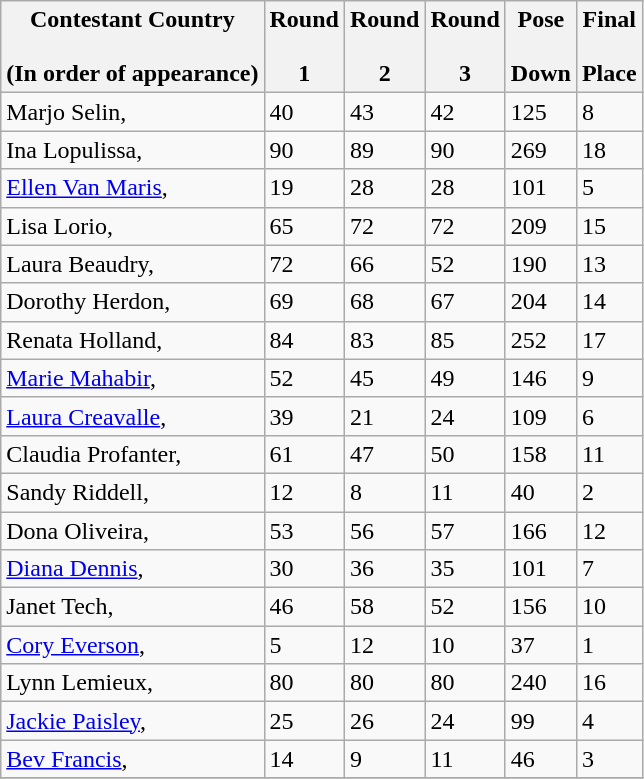<table class="wikitable sortable">
<tr>
<th>Contestant Country<br><br>(In order of appearance)</th>
<th>Round<br><br>1</th>
<th>Round<br><br>2</th>
<th>Round<br><br>3</th>
<th>Pose<br><br>Down</th>
<th>Final<br><br>Place</th>
</tr>
<tr>
<td>Marjo Selin, </td>
<td>40</td>
<td>43</td>
<td>42</td>
<td>125</td>
<td>8</td>
</tr>
<tr>
<td>Ina Lopulissa, </td>
<td>90</td>
<td>89</td>
<td>90</td>
<td>269</td>
<td>18</td>
</tr>
<tr>
<td><a href='#'>Ellen Van Maris</a>, </td>
<td>19</td>
<td>28</td>
<td>28</td>
<td>101</td>
<td>5</td>
</tr>
<tr>
<td>Lisa Lorio, </td>
<td>65</td>
<td>72</td>
<td>72</td>
<td>209</td>
<td>15</td>
</tr>
<tr>
<td>Laura Beaudry, </td>
<td>72</td>
<td>66</td>
<td>52</td>
<td>190</td>
<td>13</td>
</tr>
<tr>
<td>Dorothy Herdon, </td>
<td>69</td>
<td>68</td>
<td>67</td>
<td>204</td>
<td>14</td>
</tr>
<tr>
<td>Renata Holland, </td>
<td>84</td>
<td>83</td>
<td>85</td>
<td>252</td>
<td>17</td>
</tr>
<tr>
<td><a href='#'>Marie Mahabir</a>, </td>
<td>52</td>
<td>45</td>
<td>49</td>
<td>146</td>
<td>9</td>
</tr>
<tr>
<td><a href='#'>Laura Creavalle</a>, </td>
<td>39</td>
<td>21</td>
<td>24</td>
<td>109</td>
<td>6</td>
</tr>
<tr>
<td>Claudia Profanter, </td>
<td>61</td>
<td>47</td>
<td>50</td>
<td>158</td>
<td>11</td>
</tr>
<tr>
<td>Sandy Riddell, </td>
<td>12</td>
<td>8</td>
<td>11</td>
<td>40</td>
<td>2</td>
</tr>
<tr>
<td>Dona Oliveira, </td>
<td>53</td>
<td>56</td>
<td>57</td>
<td>166</td>
<td>12</td>
</tr>
<tr>
<td><a href='#'>Diana Dennis</a>, </td>
<td>30</td>
<td>36</td>
<td>35</td>
<td>101</td>
<td>7</td>
</tr>
<tr>
<td>Janet Tech, </td>
<td>46</td>
<td>58</td>
<td>52</td>
<td>156</td>
<td>10</td>
</tr>
<tr>
<td><a href='#'>Cory Everson</a>, </td>
<td>5</td>
<td>12</td>
<td>10</td>
<td>37</td>
<td>1</td>
</tr>
<tr>
<td>Lynn Lemieux, </td>
<td>80</td>
<td>80</td>
<td>80</td>
<td>240</td>
<td>16</td>
</tr>
<tr>
<td><a href='#'>Jackie Paisley</a>, </td>
<td>25</td>
<td>26</td>
<td>24</td>
<td>99</td>
<td>4</td>
</tr>
<tr>
<td><a href='#'>Bev Francis</a>, </td>
<td>14</td>
<td>9</td>
<td>11</td>
<td>46</td>
<td>3</td>
</tr>
<tr>
</tr>
</table>
